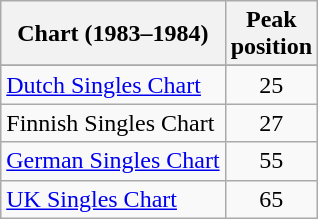<table class="wikitable sortable">
<tr>
<th align="left">Chart (1983–1984)</th>
<th align="left">Peak<br>position</th>
</tr>
<tr>
</tr>
<tr>
<td align="left"><a href='#'>Dutch Singles Chart</a></td>
<td align="center">25</td>
</tr>
<tr>
<td>Finnish Singles Chart</td>
<td align="center">27</td>
</tr>
<tr>
<td align="left"><a href='#'>German Singles Chart</a></td>
<td align="center">55</td>
</tr>
<tr>
<td align="left"><a href='#'>UK Singles Chart</a></td>
<td align="center">65</td>
</tr>
</table>
